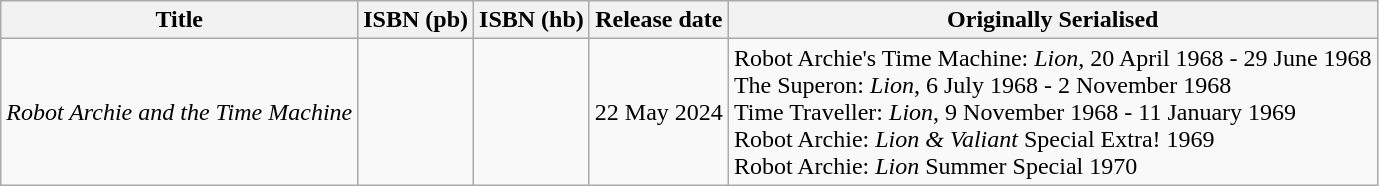<table class="wikitable">
<tr>
<th>Title</th>
<th>ISBN (pb)</th>
<th>ISBN (hb)</th>
<th>Release date</th>
<th>Originally Serialised</th>
</tr>
<tr>
<td><em>Robot Archie and the Time Machine</em></td>
<td align=center></td>
<td align=center></td>
<td>22 May 2024</td>
<td>Robot Archie's Time Machine: <em>Lion</em>, 20 April 1968 - 29 June 1968<br>The Superon: <em>Lion</em>, 6 July 1968 - 2 November 1968<br>Time Traveller: <em>Lion</em>, 9 November 1968 - 11 January 1969<br>Robot Archie: <em>Lion & Valiant</em> Special Extra! 1969<br>Robot Archie: <em>Lion</em> Summer Special 1970</td>
</tr>
</table>
